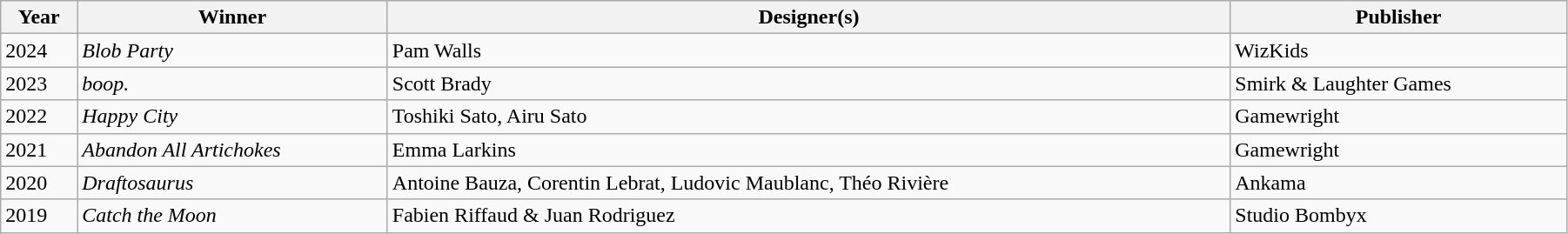<table class="wikitable" style="width:95%">
<tr>
<th>Year</th>
<th>Winner</th>
<th>Designer(s)</th>
<th>Publisher</th>
</tr>
<tr>
<td>2024</td>
<td><em>Blob Party</em></td>
<td>Pam Walls</td>
<td>WizKids</td>
</tr>
<tr>
<td>2023</td>
<td><em>boop.</em></td>
<td>Scott Brady</td>
<td>Smirk & Laughter Games</td>
</tr>
<tr>
<td>2022</td>
<td><em>Happy City</em></td>
<td>Toshiki Sato, Airu Sato</td>
<td>Gamewright</td>
</tr>
<tr>
<td>2021</td>
<td><em>Abandon All Artichokes</em></td>
<td>Emma Larkins</td>
<td>Gamewright</td>
</tr>
<tr>
<td>2020</td>
<td><em>Draftosaurus</em></td>
<td>Antoine Bauza, Corentin Lebrat, Ludovic Maublanc, Théo Rivière</td>
<td>Ankama</td>
</tr>
<tr>
<td>2019</td>
<td><em>Catch the Moon</em></td>
<td>Fabien Riffaud & Juan Rodriguez</td>
<td>Studio Bombyx</td>
</tr>
</table>
